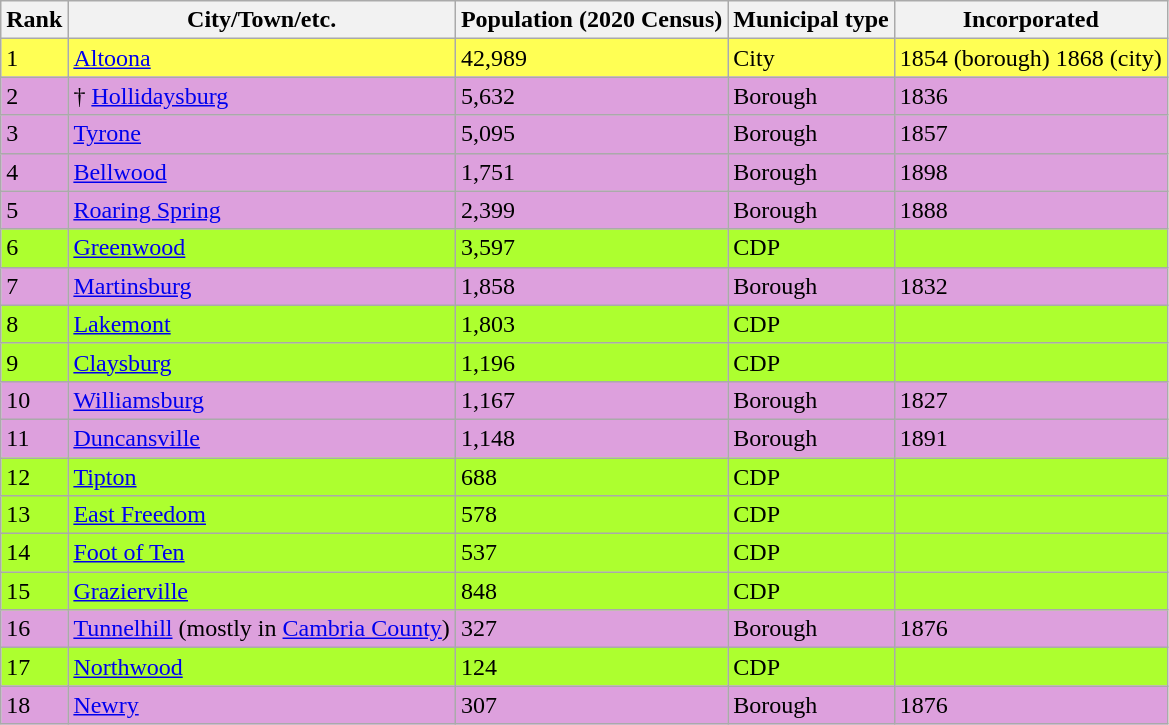<table class="wikitable sortable">
<tr>
<th>Rank</th>
<th>City/Town/etc.</th>
<th>Population (2020 Census)</th>
<th>Municipal type</th>
<th>Incorporated</th>
</tr>
<tr style="background-color:#FFFF54;">
<td>1</td>
<td><a href='#'>Altoona</a></td>
<td>42,989</td>
<td>City</td>
<td>1854 (borough) 1868 (city)</td>
</tr>
<tr style="background-color:#DDA0DD;">
<td>2</td>
<td>† <a href='#'>Hollidaysburg</a></td>
<td>5,632</td>
<td>Borough</td>
<td>1836</td>
</tr>
<tr style="background-color:#DDA0DD;">
<td>3</td>
<td><a href='#'>Tyrone</a></td>
<td>5,095</td>
<td>Borough</td>
<td>1857</td>
</tr>
<tr style="background-color:#DDA0DD;">
<td>4</td>
<td><a href='#'>Bellwood</a></td>
<td>1,751</td>
<td>Borough</td>
<td>1898</td>
</tr>
<tr style="background-color:#DDA0DD;">
<td>5</td>
<td><a href='#'>Roaring Spring</a></td>
<td>2,399</td>
<td>Borough</td>
<td>1888</td>
</tr>
<tr style="background-color:#ADFF2F;">
<td>6</td>
<td><a href='#'>Greenwood</a></td>
<td>3,597</td>
<td>CDP</td>
<td></td>
</tr>
<tr style="background-color:#DDA0DD;">
<td>7</td>
<td><a href='#'>Martinsburg</a></td>
<td>1,858</td>
<td>Borough</td>
<td>1832</td>
</tr>
<tr style="background-color:#ADFF2F;">
<td>8</td>
<td><a href='#'>Lakemont</a></td>
<td>1,803</td>
<td>CDP</td>
<td></td>
</tr>
<tr style="background-color:#ADFF2F;">
<td>9</td>
<td><a href='#'>Claysburg</a></td>
<td>1,196</td>
<td>CDP</td>
<td></td>
</tr>
<tr style="background-color:#DDA0DD;">
<td>10</td>
<td><a href='#'>Williamsburg</a></td>
<td>1,167</td>
<td>Borough</td>
<td>1827</td>
</tr>
<tr style="background-color:#DDA0DD;">
<td>11</td>
<td><a href='#'>Duncansville</a></td>
<td>1,148</td>
<td>Borough</td>
<td>1891</td>
</tr>
<tr style="background-color:#ADFF2F;">
<td>12</td>
<td><a href='#'>Tipton</a></td>
<td>688</td>
<td>CDP</td>
<td></td>
</tr>
<tr style="background-color:#ADFF2F;">
<td>13</td>
<td><a href='#'>East Freedom</a></td>
<td>578</td>
<td>CDP</td>
<td></td>
</tr>
<tr style="background-color:#ADFF2F;">
<td>14</td>
<td><a href='#'>Foot of Ten</a></td>
<td>537</td>
<td>CDP</td>
<td></td>
</tr>
<tr style="background-color:#ADFF2F;">
<td>15</td>
<td><a href='#'>Grazierville</a></td>
<td>848</td>
<td>CDP</td>
<td></td>
</tr>
<tr style="background-color:#DDA0DD;">
<td>16</td>
<td><a href='#'>Tunnelhill</a> (mostly in <a href='#'>Cambria County</a>)</td>
<td>327</td>
<td>Borough</td>
<td>1876</td>
</tr>
<tr style="background-color:#ADFF2F;">
<td>17</td>
<td><a href='#'>Northwood</a></td>
<td>124</td>
<td>CDP</td>
<td></td>
</tr>
<tr style="background-color:#DDA0DD;">
<td>18</td>
<td><a href='#'>Newry</a></td>
<td>307</td>
<td>Borough</td>
<td>1876</td>
</tr>
</table>
